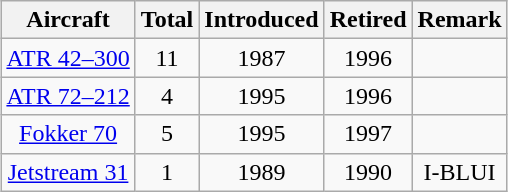<table class="wikitable" style="margin:auto;text-align:center">
<tr>
<th>Aircraft</th>
<th>Total</th>
<th>Introduced</th>
<th>Retired</th>
<th>Remark</th>
</tr>
<tr>
<td><a href='#'>ATR 42–300</a></td>
<td>11</td>
<td>1987</td>
<td>1996</td>
<td></td>
</tr>
<tr>
<td><a href='#'>ATR 72–212</a></td>
<td>4</td>
<td>1995</td>
<td>1996</td>
<td></td>
</tr>
<tr>
<td><a href='#'>Fokker 70</a></td>
<td>5</td>
<td>1995</td>
<td>1997</td>
<td></td>
</tr>
<tr>
<td><a href='#'>Jetstream 31</a></td>
<td>1</td>
<td>1989</td>
<td>1990</td>
<td>I-BLUI</td>
</tr>
</table>
